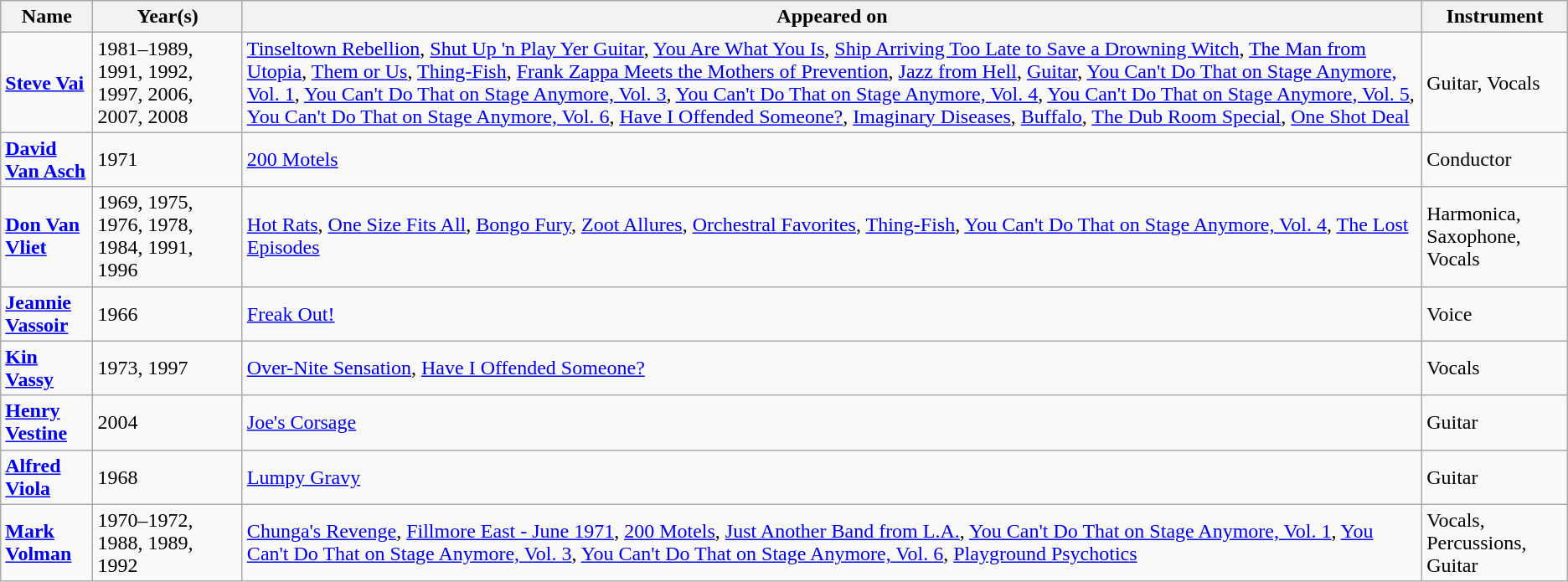<table class="wikitable">
<tr>
<th>Name</th>
<th>Year(s)</th>
<th>Appeared on</th>
<th>Instrument</th>
</tr>
<tr>
<td><strong><a href='#'>Steve Vai</a></strong></td>
<td>1981–1989, 1991, 1992, 1997, 2006, 2007, 2008</td>
<td><a href='#'>Tinseltown Rebellion</a>, <a href='#'>Shut Up 'n Play Yer Guitar</a>, <a href='#'>You Are What You Is</a>, <a href='#'>Ship Arriving Too Late to Save a Drowning Witch</a>, <a href='#'>The Man from Utopia</a>, <a href='#'>Them or Us</a>, <a href='#'>Thing-Fish</a>, <a href='#'>Frank Zappa Meets the Mothers of Prevention</a>, <a href='#'>Jazz from Hell</a>, <a href='#'>Guitar</a>, <a href='#'>You Can't Do That on Stage Anymore, Vol. 1</a>, <a href='#'>You Can't Do That on Stage Anymore, Vol. 3</a>, <a href='#'>You Can't Do That on Stage Anymore, Vol. 4</a>, <a href='#'>You Can't Do That on Stage Anymore, Vol. 5</a>, <a href='#'>You Can't Do That on Stage Anymore, Vol. 6</a>, <a href='#'>Have I Offended Someone?</a>, <a href='#'>Imaginary Diseases</a>, <a href='#'>Buffalo</a>, <a href='#'>The Dub Room Special</a>, <a href='#'>One Shot Deal</a></td>
<td>Guitar, Vocals</td>
</tr>
<tr>
<td><strong><a href='#'>David Van Asch</a></strong></td>
<td>1971</td>
<td><a href='#'>200 Motels</a></td>
<td>Conductor</td>
</tr>
<tr>
<td><strong><a href='#'>Don Van Vliet</a></strong></td>
<td>1969, 1975, 1976, 1978, 1984, 1991, 1996</td>
<td><a href='#'>Hot Rats</a>, <a href='#'>One Size Fits All</a>, <a href='#'>Bongo Fury</a>, <a href='#'>Zoot Allures</a>, <a href='#'>Orchestral Favorites</a>, <a href='#'>Thing-Fish</a>, <a href='#'>You Can't Do That on Stage Anymore, Vol. 4</a>, <a href='#'>The Lost Episodes</a></td>
<td>Harmonica, Saxophone, Vocals</td>
</tr>
<tr>
<td><strong><a href='#'>Jeannie Vassoir</a></strong></td>
<td>1966</td>
<td><a href='#'>Freak Out!</a></td>
<td>Voice</td>
</tr>
<tr>
<td><strong><a href='#'>Kin Vassy</a></strong></td>
<td>1973, 1997</td>
<td><a href='#'>Over-Nite Sensation</a>, <a href='#'>Have I Offended Someone?</a></td>
<td>Vocals</td>
</tr>
<tr>
<td><strong><a href='#'>Henry Vestine</a></strong></td>
<td>2004</td>
<td><a href='#'>Joe's Corsage</a></td>
<td>Guitar</td>
</tr>
<tr>
<td><strong><a href='#'>Alfred Viola</a></strong></td>
<td>1968</td>
<td><a href='#'>Lumpy Gravy</a></td>
<td>Guitar</td>
</tr>
<tr>
<td><strong><a href='#'>Mark Volman</a></strong></td>
<td>1970–1972, 1988, 1989, 1992</td>
<td><a href='#'>Chunga's Revenge</a>, <a href='#'>Fillmore East - June 1971</a>, <a href='#'>200 Motels</a>, <a href='#'>Just Another Band from L.A.</a>, <a href='#'>You Can't Do That on Stage Anymore, Vol. 1</a>, <a href='#'>You Can't Do That on Stage Anymore, Vol. 3</a>, <a href='#'>You Can't Do That on Stage Anymore, Vol. 6</a>, <a href='#'>Playground Psychotics</a></td>
<td>Vocals, Percussions, Guitar</td>
</tr>
</table>
